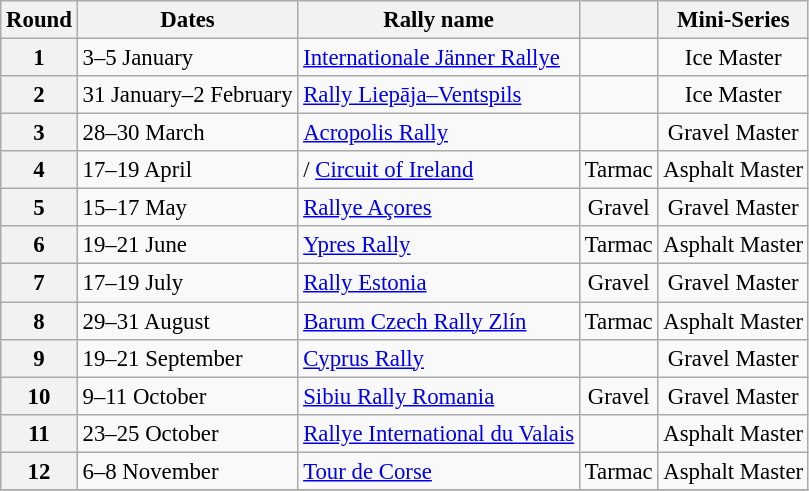<table class="wikitable" style="font-size: 95%">
<tr>
<th>Round</th>
<th>Dates</th>
<th>Rally name</th>
<th></th>
<th>Mini-Series</th>
</tr>
<tr>
<th>1</th>
<td>3–5 January</td>
<td> <a href='#'>Internationale Jänner Rallye</a></td>
<td align="center"></td>
<td align="center">Ice Master</td>
</tr>
<tr>
<th>2</th>
<td>31 January–2 February</td>
<td> <a href='#'>Rally Liepāja–Ventspils</a></td>
<td align="center"></td>
<td align="center">Ice Master</td>
</tr>
<tr>
<th>3</th>
<td>28–30 March</td>
<td> <a href='#'>Acropolis Rally</a></td>
<td align="center"></td>
<td align="center">Gravel Master</td>
</tr>
<tr>
<th>4</th>
<td>17–19 April</td>
<td>/ <a href='#'>Circuit of Ireland</a></td>
<td align="center">Tarmac</td>
<td align="center">Asphalt Master</td>
</tr>
<tr>
<th>5</th>
<td>15–17 May</td>
<td> <a href='#'>Rallye Açores</a></td>
<td align="center">Gravel</td>
<td align="center">Gravel Master</td>
</tr>
<tr>
<th>6</th>
<td>19–21 June</td>
<td> <a href='#'>Ypres Rally</a></td>
<td align="center">Tarmac</td>
<td align="center">Asphalt Master</td>
</tr>
<tr>
<th>7</th>
<td>17–19 July</td>
<td> <a href='#'>Rally Estonia</a></td>
<td align="center">Gravel</td>
<td align="center">Gravel Master</td>
</tr>
<tr>
<th>8</th>
<td>29–31 August</td>
<td> <a href='#'>Barum Czech Rally Zlín</a></td>
<td align="center">Tarmac</td>
<td align="center">Asphalt Master</td>
</tr>
<tr>
<th>9</th>
<td>19–21 September</td>
<td> <a href='#'>Cyprus Rally</a></td>
<td align="center"></td>
<td align="center">Gravel Master</td>
</tr>
<tr>
<th>10</th>
<td>9–11 October</td>
<td> <a href='#'>Sibiu Rally Romania</a></td>
<td align="center">Gravel</td>
<td align="center">Gravel Master</td>
</tr>
<tr>
<th>11</th>
<td>23–25 October</td>
<td> <a href='#'>Rallye International du Valais</a></td>
<td align="center"></td>
<td align="center">Asphalt Master</td>
</tr>
<tr>
<th>12</th>
<td>6–8 November</td>
<td> <a href='#'>Tour de Corse</a></td>
<td align="center">Tarmac</td>
<td align="center">Asphalt Master</td>
</tr>
<tr>
</tr>
</table>
